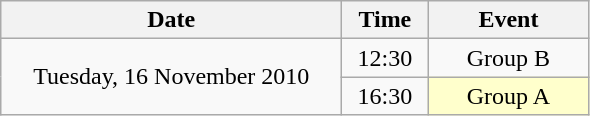<table class = "wikitable" style="text-align:center;">
<tr>
<th width=220>Date</th>
<th width=50>Time</th>
<th width=100>Event</th>
</tr>
<tr>
<td rowspan=2>Tuesday, 16 November 2010</td>
<td>12:30</td>
<td>Group B</td>
</tr>
<tr>
<td>16:30</td>
<td bgcolor=ffffcc>Group A</td>
</tr>
</table>
